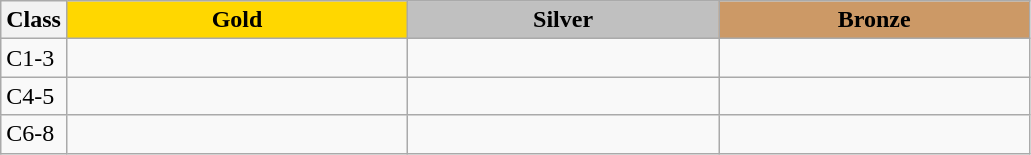<table class=wikitable>
<tr>
<th>Class</th>
<th width=220 style="background:gold;">Gold</th>
<th width=200 style="background:silver;">Silver</th>
<th width=200 style="background:#CC9966;">Bronze</th>
</tr>
<tr>
<td>C1-3<br></td>
<td></td>
<td></td>
<td></td>
</tr>
<tr>
<td>C4-5<br></td>
<td></td>
<td></td>
<td></td>
</tr>
<tr>
<td>C6-8<br></td>
<td></td>
<td></td>
<td></td>
</tr>
</table>
